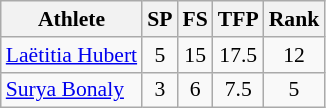<table class="wikitable" border="1" style="font-size:90%">
<tr>
<th>Athlete</th>
<th>SP</th>
<th>FS</th>
<th>TFP</th>
<th>Rank</th>
</tr>
<tr align=center>
<td align=left><a href='#'>Laëtitia Hubert</a></td>
<td>5</td>
<td>15</td>
<td>17.5</td>
<td>12</td>
</tr>
<tr align=center>
<td align=left><a href='#'>Surya Bonaly</a></td>
<td>3</td>
<td>6</td>
<td>7.5</td>
<td>5</td>
</tr>
</table>
